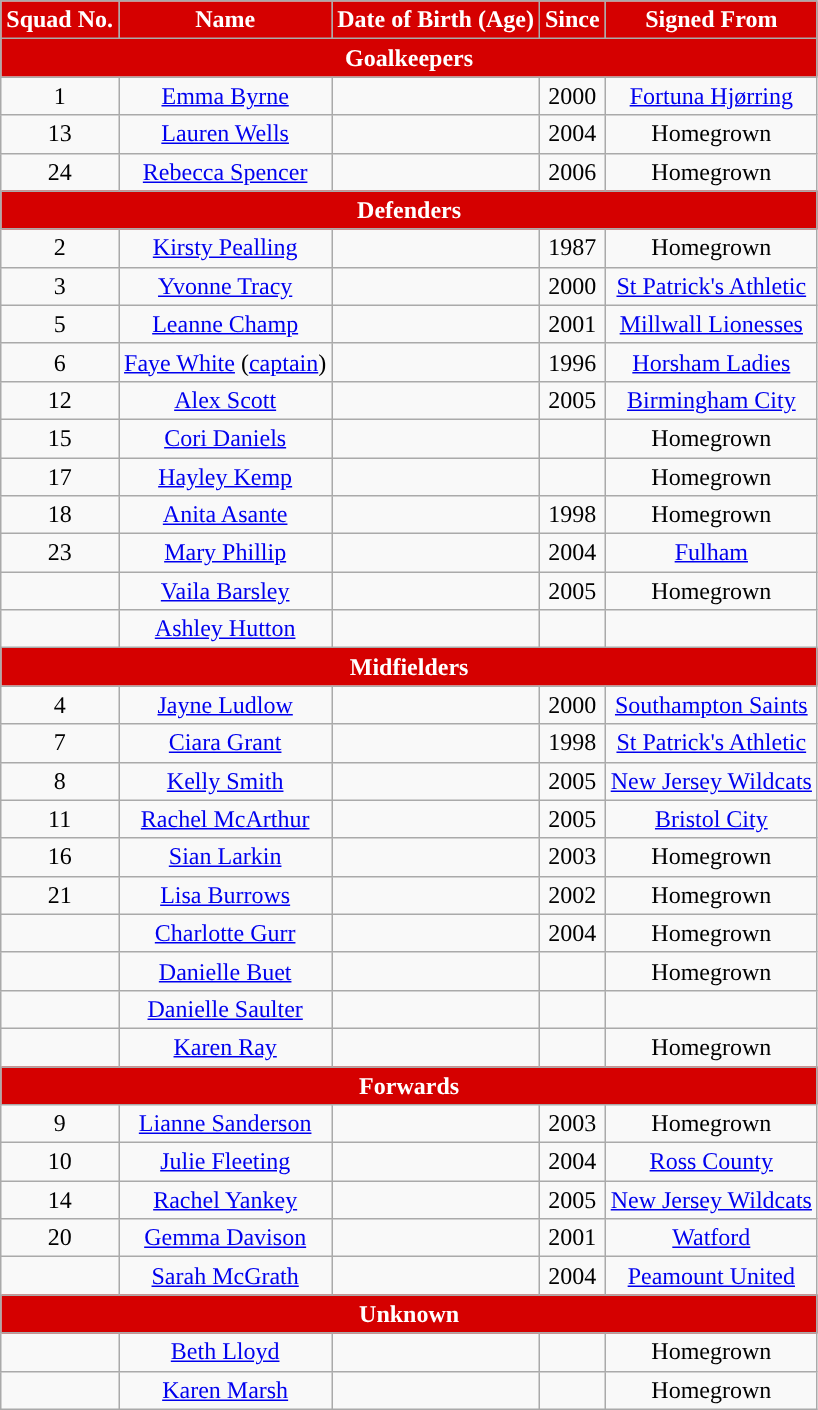<table class="wikitable" style="text-align:center; font-size:100%; ">
<tr>
<th style="background:#d50000; color:white; text-align:center;">Squad No.</th>
<th style="background:#d50000; color:white; text-align:center;">Name</th>
<th style="background:#d50000; color:white; text-align:center;">Date of Birth (Age)</th>
<th style="background:#d50000; color:white; text-align:center;">Since</th>
<th style="background:#d50000; color:white; text-align:center;">Signed From</th>
</tr>
<tr>
<th colspan="5" style="background:#d50000; color:white; text-align:center">Goalkeepers</th>
</tr>
<tr>
<td>1</td>
<td> <a href='#'>Emma Byrne</a></td>
<td></td>
<td>2000</td>
<td> <a href='#'>Fortuna Hjørring</a></td>
</tr>
<tr>
<td>13</td>
<td> <a href='#'>Lauren Wells</a></td>
<td></td>
<td>2004</td>
<td>Homegrown</td>
</tr>
<tr>
<td>24</td>
<td><em></em> <a href='#'>Rebecca Spencer</a></td>
<td></td>
<td>2006</td>
<td>Homegrown</td>
</tr>
<tr>
<th colspan="5" style="background:#d50000; color:white; text-align:center">Defenders</th>
</tr>
<tr>
<td>2</td>
<td> <a href='#'>Kirsty Pealling</a></td>
<td></td>
<td>1987</td>
<td>Homegrown</td>
</tr>
<tr>
<td>3</td>
<td> <a href='#'>Yvonne Tracy</a></td>
<td></td>
<td>2000</td>
<td> <a href='#'>St Patrick's Athletic</a></td>
</tr>
<tr>
<td>5</td>
<td> <a href='#'>Leanne Champ</a></td>
<td></td>
<td>2001</td>
<td> <a href='#'>Millwall Lionesses</a></td>
</tr>
<tr>
<td>6</td>
<td> <a href='#'>Faye White</a> (<a href='#'>captain</a>)</td>
<td></td>
<td>1996</td>
<td> <a href='#'>Horsham Ladies</a></td>
</tr>
<tr>
<td>12</td>
<td> <a href='#'>Alex Scott</a></td>
<td></td>
<td>2005</td>
<td> <a href='#'>Birmingham City</a></td>
</tr>
<tr>
<td>15</td>
<td> <a href='#'>Cori Daniels</a></td>
<td></td>
<td></td>
<td>Homegrown</td>
</tr>
<tr>
<td>17</td>
<td> <a href='#'>Hayley Kemp</a></td>
<td></td>
<td></td>
<td>Homegrown</td>
</tr>
<tr>
<td>18</td>
<td> <a href='#'>Anita Asante</a></td>
<td></td>
<td>1998</td>
<td>Homegrown</td>
</tr>
<tr>
<td>23</td>
<td> <a href='#'>Mary Phillip</a></td>
<td></td>
<td>2004</td>
<td> <a href='#'>Fulham</a></td>
</tr>
<tr>
<td></td>
<td> <a href='#'>Vaila Barsley</a></td>
<td></td>
<td>2005</td>
<td>Homegrown</td>
</tr>
<tr>
<td></td>
<td> <a href='#'>Ashley Hutton</a></td>
<td></td>
<td></td>
<td></td>
</tr>
<tr>
<th colspan="5" style="background:#d50000; color:white; text-align:center">Midfielders</th>
</tr>
<tr>
<td>4</td>
<td> <a href='#'>Jayne Ludlow</a></td>
<td></td>
<td>2000</td>
<td><em></em> <a href='#'>Southampton Saints</a></td>
</tr>
<tr>
<td>7</td>
<td> <a href='#'>Ciara Grant</a></td>
<td></td>
<td>1998</td>
<td> <a href='#'>St Patrick's Athletic</a></td>
</tr>
<tr>
<td>8</td>
<td> <a href='#'>Kelly Smith</a></td>
<td></td>
<td>2005</td>
<td> <a href='#'>New Jersey Wildcats</a></td>
</tr>
<tr>
<td>11</td>
<td> <a href='#'>Rachel McArthur</a></td>
<td></td>
<td>2005</td>
<td> <a href='#'>Bristol City</a></td>
</tr>
<tr>
<td>16</td>
<td> <a href='#'>Sian Larkin</a></td>
<td></td>
<td>2003</td>
<td>Homegrown</td>
</tr>
<tr>
<td>21</td>
<td> <a href='#'>Lisa Burrows</a></td>
<td></td>
<td>2002</td>
<td>Homegrown</td>
</tr>
<tr>
<td></td>
<td> <a href='#'>Charlotte Gurr</a></td>
<td></td>
<td>2004</td>
<td>Homegrown</td>
</tr>
<tr>
<td></td>
<td> <a href='#'>Danielle Buet</a></td>
<td></td>
<td></td>
<td>Homegrown</td>
</tr>
<tr>
<td></td>
<td> <a href='#'>Danielle Saulter</a></td>
<td></td>
<td></td>
<td></td>
</tr>
<tr>
<td></td>
<td> <a href='#'>Karen Ray</a></td>
<td></td>
<td></td>
<td>Homegrown</td>
</tr>
<tr>
<th colspan="5" style="background:#d50000; color:white; text-align:center">Forwards</th>
</tr>
<tr>
<td>9</td>
<td> <a href='#'>Lianne Sanderson</a></td>
<td></td>
<td>2003</td>
<td>Homegrown</td>
</tr>
<tr>
<td>10</td>
<td> <a href='#'>Julie Fleeting</a></td>
<td></td>
<td>2004</td>
<td> <a href='#'>Ross County</a></td>
</tr>
<tr>
<td>14</td>
<td> <a href='#'>Rachel Yankey</a></td>
<td></td>
<td>2005</td>
<td> <a href='#'>New Jersey Wildcats</a></td>
</tr>
<tr>
<td>20</td>
<td> <a href='#'>Gemma Davison</a></td>
<td></td>
<td>2001</td>
<td> <a href='#'>Watford</a></td>
</tr>
<tr>
<td></td>
<td> <a href='#'>Sarah McGrath</a></td>
<td></td>
<td>2004</td>
<td> <a href='#'>Peamount United</a></td>
</tr>
<tr>
<th colspan="5" style="background:#d50000; color:white; text-align:center">Unknown</th>
</tr>
<tr>
<td></td>
<td><a href='#'>Beth Lloyd</a></td>
<td></td>
<td></td>
<td>Homegrown</td>
</tr>
<tr>
<td></td>
<td><a href='#'>Karen Marsh</a></td>
<td></td>
<td></td>
<td>Homegrown</td>
</tr>
</table>
